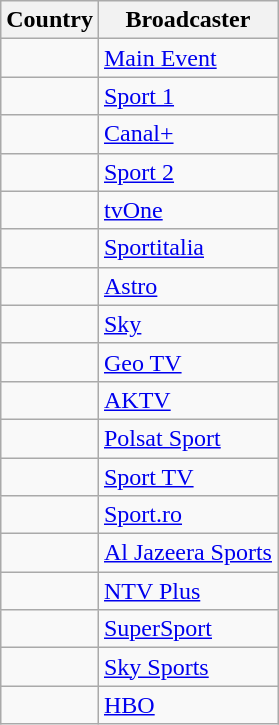<table class="wikitable">
<tr>
<th align=center>Country</th>
<th align=center>Broadcaster</th>
</tr>
<tr>
<td></td>
<td><a href='#'>Main Event</a></td>
</tr>
<tr>
<td></td>
<td><a href='#'>Sport 1</a></td>
</tr>
<tr>
<td></td>
<td><a href='#'>Canal+</a></td>
</tr>
<tr>
<td></td>
<td><a href='#'>Sport 2</a></td>
</tr>
<tr>
<td></td>
<td><a href='#'>tvOne</a></td>
</tr>
<tr>
<td></td>
<td><a href='#'>Sportitalia</a></td>
</tr>
<tr>
<td></td>
<td><a href='#'>Astro</a></td>
</tr>
<tr>
<td></td>
<td><a href='#'>Sky</a></td>
</tr>
<tr>
<td></td>
<td><a href='#'>Geo TV</a></td>
</tr>
<tr>
<td></td>
<td><a href='#'>AKTV</a></td>
</tr>
<tr>
<td></td>
<td><a href='#'>Polsat Sport</a></td>
</tr>
<tr>
<td></td>
<td><a href='#'>Sport TV</a></td>
</tr>
<tr>
<td></td>
<td><a href='#'>Sport.ro</a></td>
</tr>
<tr>
<td></td>
<td><a href='#'>Al Jazeera Sports</a></td>
</tr>
<tr>
<td></td>
<td><a href='#'>NTV Plus</a></td>
</tr>
<tr>
<td></td>
<td><a href='#'>SuperSport</a></td>
</tr>
<tr>
<td></td>
<td><a href='#'>Sky Sports</a></td>
</tr>
<tr>
<td></td>
<td><a href='#'>HBO</a></td>
</tr>
</table>
